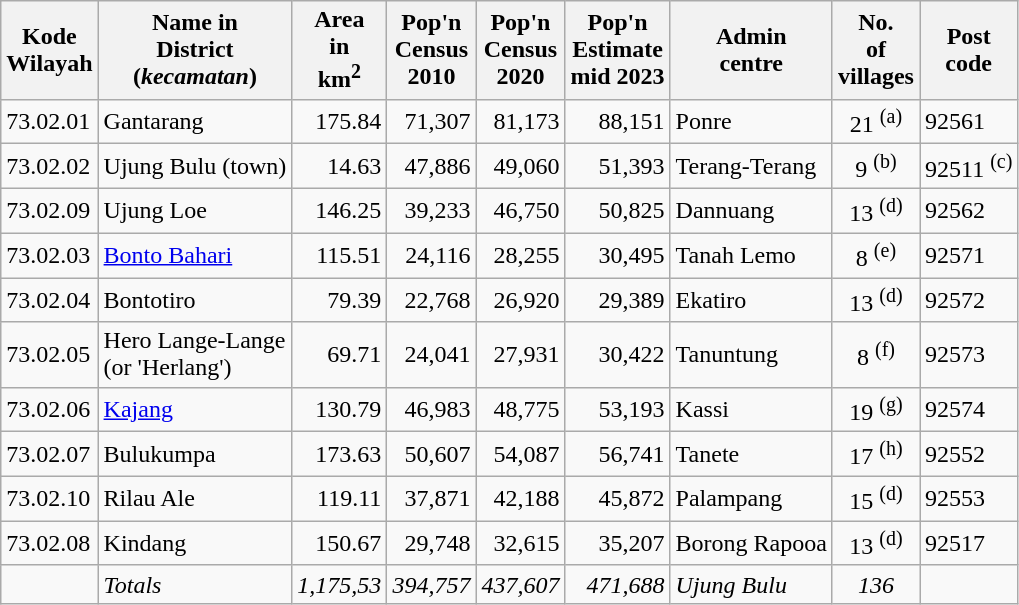<table class="sortable wikitable">
<tr>
<th>Kode <br>Wilayah</th>
<th>Name in<br>District<br>(<em>kecamatan</em>)</th>
<th>Area<br>in<br>km<sup>2</sup></th>
<th>Pop'n<br>Census<br>2010</th>
<th>Pop'n<br>Census<br>2020</th>
<th>Pop'n<br>Estimate<br>mid 2023</th>
<th>Admin<br>centre</th>
<th>No.<br>of<br>villages</th>
<th>Post<br>code</th>
</tr>
<tr>
<td>73.02.01</td>
<td>Gantarang</td>
<td align="right">175.84</td>
<td align="right">71,307</td>
<td align="right">81,173</td>
<td align="right">88,151</td>
<td>Ponre</td>
<td align="center">21 <sup>(a)</sup></td>
<td>92561</td>
</tr>
<tr>
<td>73.02.02</td>
<td>Ujung Bulu (town)</td>
<td align="right">14.63</td>
<td align="right">47,886</td>
<td align="right">49,060</td>
<td align="right">51,393</td>
<td>Terang-Terang</td>
<td align="center">9 <sup>(b)</sup></td>
<td>92511 <sup>(c)</sup></td>
</tr>
<tr>
<td>73.02.09</td>
<td>Ujung Loe</td>
<td align="right">146.25</td>
<td align="right">39,233</td>
<td align="right">46,750</td>
<td align="right">50,825</td>
<td>Dannuang</td>
<td align="center">13 <sup>(d)</sup></td>
<td>92562</td>
</tr>
<tr>
<td>73.02.03</td>
<td><a href='#'>Bonto Bahari</a></td>
<td align="right">115.51</td>
<td align="right">24,116</td>
<td align="right">28,255</td>
<td align="right">30,495</td>
<td>Tanah Lemo</td>
<td align="center">8 <sup>(e)</sup></td>
<td>92571</td>
</tr>
<tr>
<td>73.02.04</td>
<td>Bontotiro</td>
<td align="right">79.39</td>
<td align="right">22,768</td>
<td align="right">26,920</td>
<td align="right">29,389</td>
<td>Ekatiro</td>
<td align="center">13 <sup>(d)</sup></td>
<td>92572</td>
</tr>
<tr>
<td>73.02.05</td>
<td>Hero Lange-Lange <br>(or 'Herlang')</td>
<td align="right">69.71</td>
<td align="right">24,041</td>
<td align="right">27,931</td>
<td align="right">30,422</td>
<td>Tanuntung</td>
<td align="center">8 <sup>(f)</sup></td>
<td>92573</td>
</tr>
<tr>
<td>73.02.06</td>
<td><a href='#'>Kajang</a></td>
<td align="right">130.79</td>
<td align="right">46,983</td>
<td align="right">48,775</td>
<td align="right">53,193</td>
<td>Kassi</td>
<td align="center">19 <sup>(g)</sup></td>
<td>92574</td>
</tr>
<tr>
<td>73.02.07</td>
<td>Bulukumpa</td>
<td align="right">173.63</td>
<td align="right">50,607</td>
<td align="right">54,087</td>
<td align="right">56,741</td>
<td>Tanete</td>
<td align="center">17 <sup>(h)</sup></td>
<td>92552</td>
</tr>
<tr>
<td>73.02.10</td>
<td>Rilau Ale</td>
<td align="right">119.11</td>
<td align="right">37,871</td>
<td align="right">42,188</td>
<td align="right">45,872</td>
<td>Palampang</td>
<td align="center">15 <sup>(d)</sup></td>
<td>92553</td>
</tr>
<tr>
<td>73.02.08</td>
<td>Kindang</td>
<td align="right">150.67</td>
<td align="right">29,748</td>
<td align="right">32,615</td>
<td align="right">35,207</td>
<td>Borong Rapooa</td>
<td align="center">13 <sup>(d)</sup></td>
<td>92517</td>
</tr>
<tr>
<td></td>
<td><em>Totals</em></td>
<td align="right"><em>1,175,53</em></td>
<td align="right"><em>394,757</em></td>
<td align="right"><em>437,607</em></td>
<td align="right"><em>471,688</em></td>
<td><em>Ujung Bulu</em></td>
<td align="center"><em>136</em></td>
<td></td>
</tr>
</table>
